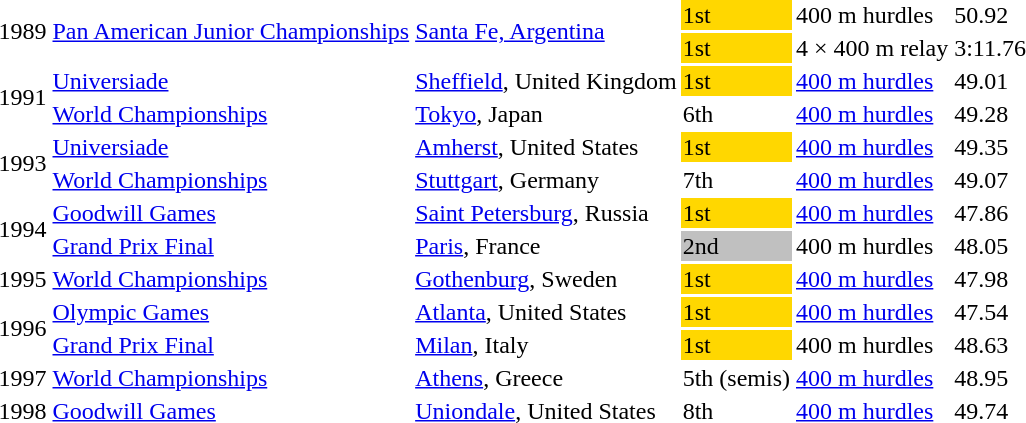<table>
<tr>
<td rowspan=2>1989</td>
<td rowspan=2><a href='#'>Pan American Junior Championships</a></td>
<td rowspan=2><a href='#'>Santa Fe, Argentina</a></td>
<td bgcolor=gold>1st</td>
<td>400 m hurdles</td>
<td>50.92</td>
</tr>
<tr>
<td bgcolor=gold>1st</td>
<td>4 × 400 m relay</td>
<td>3:11.76</td>
</tr>
<tr>
<td rowspan=2>1991</td>
<td><a href='#'>Universiade</a></td>
<td><a href='#'>Sheffield</a>, United Kingdom</td>
<td bgcolor=gold>1st</td>
<td><a href='#'>400 m hurdles</a></td>
<td>49.01</td>
</tr>
<tr>
<td><a href='#'>World Championships</a></td>
<td><a href='#'>Tokyo</a>, Japan</td>
<td>6th</td>
<td><a href='#'>400 m hurdles</a></td>
<td>49.28</td>
</tr>
<tr>
<td rowspan=2>1993</td>
<td><a href='#'>Universiade</a></td>
<td><a href='#'>Amherst</a>, United States</td>
<td bgcolor=gold>1st</td>
<td><a href='#'>400 m hurdles</a></td>
<td>49.35</td>
</tr>
<tr>
<td><a href='#'>World Championships</a></td>
<td><a href='#'>Stuttgart</a>, Germany</td>
<td>7th</td>
<td><a href='#'>400 m hurdles</a></td>
<td>49.07</td>
</tr>
<tr>
<td rowspan=2>1994</td>
<td><a href='#'>Goodwill Games</a></td>
<td><a href='#'>Saint Petersburg</a>, Russia</td>
<td bgcolor=gold>1st</td>
<td><a href='#'>400 m hurdles</a></td>
<td>47.86 </td>
</tr>
<tr>
<td><a href='#'>Grand Prix Final</a></td>
<td><a href='#'>Paris</a>, France</td>
<td bgcolor=silver>2nd</td>
<td>400 m hurdles</td>
<td>48.05</td>
</tr>
<tr>
<td>1995</td>
<td><a href='#'>World Championships</a></td>
<td><a href='#'>Gothenburg</a>, Sweden</td>
<td bgcolor=gold>1st</td>
<td><a href='#'>400 m hurdles</a></td>
<td>47.98</td>
</tr>
<tr>
<td rowspan=2>1996</td>
<td><a href='#'>Olympic Games</a></td>
<td><a href='#'>Atlanta</a>, United States</td>
<td bgcolor=gold>1st</td>
<td><a href='#'>400 m hurdles</a></td>
<td>47.54</td>
</tr>
<tr>
<td><a href='#'>Grand Prix Final</a></td>
<td><a href='#'>Milan</a>, Italy</td>
<td bgcolor=gold>1st</td>
<td>400 m hurdles</td>
<td>48.63</td>
</tr>
<tr>
<td>1997</td>
<td><a href='#'>World Championships</a></td>
<td><a href='#'>Athens</a>, Greece</td>
<td>5th (semis)</td>
<td><a href='#'>400 m hurdles</a></td>
<td>48.95</td>
</tr>
<tr>
<td>1998</td>
<td><a href='#'>Goodwill Games</a></td>
<td><a href='#'>Uniondale</a>, United States</td>
<td>8th</td>
<td><a href='#'>400 m hurdles</a></td>
<td>49.74</td>
</tr>
</table>
